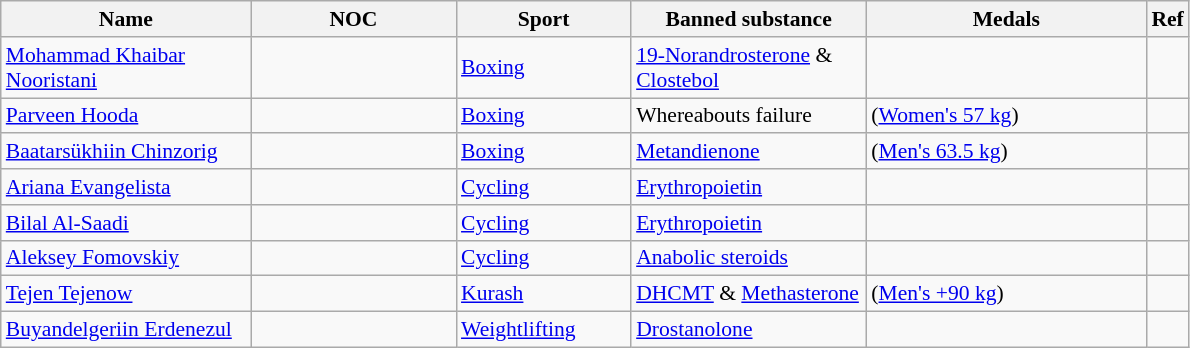<table class="wikitable sortable" style="font-size:90%;">
<tr>
<th width="160">Name</th>
<th width="130">NOC</th>
<th width="110">Sport</th>
<th width="150">Banned substance</th>
<th width="180">Medals</th>
<th width="20">Ref</th>
</tr>
<tr>
<td><a href='#'>Mohammad Khaibar Nooristani</a></td>
<td></td>
<td><a href='#'>Boxing</a></td>
<td><a href='#'>19-Norandrosterone</a> & <a href='#'>Clostebol</a></td>
<td></td>
<td></td>
</tr>
<tr>
<td><a href='#'>Parveen Hooda</a></td>
<td></td>
<td><a href='#'>Boxing</a></td>
<td>Whereabouts failure</td>
<td> (<a href='#'>Women's 57 kg</a>)</td>
<td></td>
</tr>
<tr>
<td><a href='#'>Baatarsükhiin Chinzorig</a></td>
<td></td>
<td><a href='#'>Boxing</a></td>
<td><a href='#'>Metandienone</a></td>
<td> (<a href='#'>Men's 63.5 kg</a>)</td>
<td></td>
</tr>
<tr>
<td><a href='#'>Ariana Evangelista</a></td>
<td></td>
<td><a href='#'>Cycling</a></td>
<td><a href='#'>Erythropoietin</a></td>
<td></td>
<td></td>
</tr>
<tr>
<td><a href='#'>Bilal Al-Saadi</a></td>
<td></td>
<td><a href='#'>Cycling</a></td>
<td><a href='#'>Erythropoietin</a></td>
<td></td>
<td></td>
</tr>
<tr>
<td><a href='#'>Aleksey Fomovskiy</a></td>
<td></td>
<td><a href='#'>Cycling</a></td>
<td><a href='#'>Anabolic steroids</a></td>
<td></td>
<td></td>
</tr>
<tr>
<td><a href='#'>Tejen Tejenow</a></td>
<td></td>
<td><a href='#'>Kurash</a></td>
<td><a href='#'>DHCMT</a> & <a href='#'>Methasterone</a></td>
<td> (<a href='#'>Men's +90 kg</a>)</td>
<td></td>
</tr>
<tr>
<td><a href='#'>Buyandelgeriin Erdenezul</a></td>
<td></td>
<td><a href='#'>Weightlifting</a></td>
<td><a href='#'>Drostanolone</a></td>
<td></td>
<td></td>
</tr>
</table>
